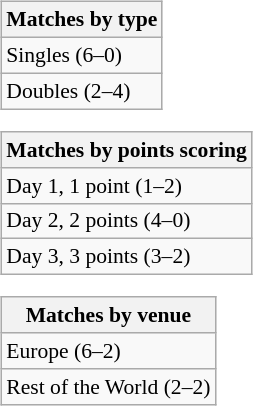<table>
<tr valign=top>
<td><br><table class="wikitable" style=font-size:90%>
<tr>
<th>Matches by type</th>
</tr>
<tr>
<td>Singles (6–0)</td>
</tr>
<tr>
<td>Doubles (2–4)</td>
</tr>
</table>
<table class="wikitable" style=font-size:90%>
<tr>
<th>Matches by points scoring</th>
</tr>
<tr>
<td>Day 1, 1 point (1–2)</td>
</tr>
<tr>
<td>Day 2, 2 points (4–0)</td>
</tr>
<tr>
<td>Day 3, 3 points (3–2)</td>
</tr>
</table>
<table class="wikitable" style=font-size:90%>
<tr>
<th>Matches by venue</th>
</tr>
<tr>
<td>Europe (6–2)</td>
</tr>
<tr>
<td>Rest of the World (2–2)</td>
</tr>
</table>
</td>
</tr>
</table>
